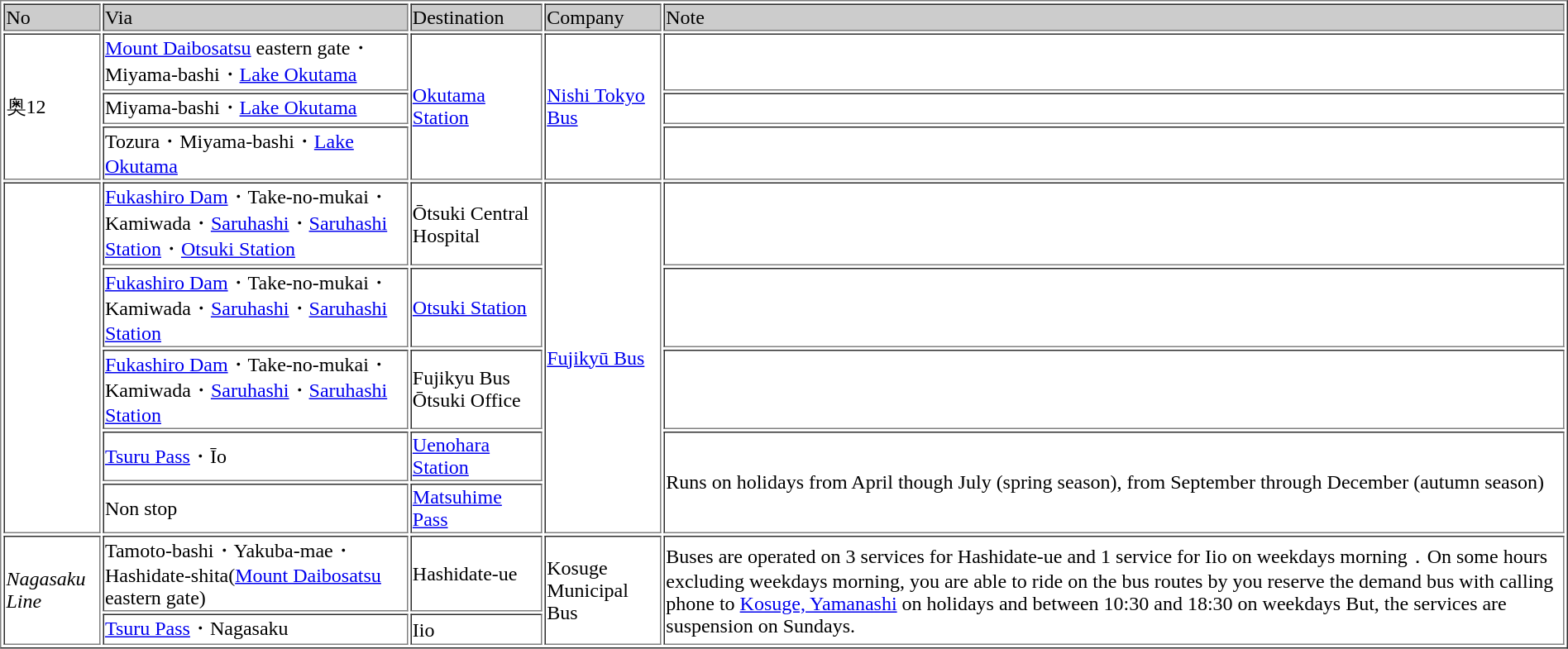<table border="1">
<tr bgcolor="#cccccc">
<td>No</td>
<td>Via</td>
<td>Destination</td>
<td>Company</td>
<td>Note</td>
</tr>
<tr>
<td rowspan="3">奥12</td>
<td><a href='#'>Mount Daibosatsu</a> eastern gate・Miyama-bashi・<a href='#'>Lake Okutama</a></td>
<td rowspan="3"><a href='#'>Okutama Station</a></td>
<td rowspan="3"><a href='#'>Nishi Tokyo Bus</a></td>
<td></td>
</tr>
<tr>
<td>Miyama-bashi・<a href='#'>Lake Okutama</a></td>
<td></td>
</tr>
<tr>
<td>Tozura・Miyama-bashi・<a href='#'>Lake Okutama</a></td>
<td></td>
</tr>
<tr>
<td rowspan="5"></td>
<td><a href='#'>Fukashiro Dam</a>・Take-no-mukai・Kamiwada・<a href='#'>Saruhashi</a>・<a href='#'>Saruhashi Station</a>・<a href='#'>Otsuki Station</a></td>
<td>Ōtsuki Central Hospital</td>
<td rowspan="5"><a href='#'>Fujikyū Bus</a></td>
<td></td>
</tr>
<tr>
<td><a href='#'>Fukashiro Dam</a>・Take-no-mukai・Kamiwada・<a href='#'>Saruhashi</a>・<a href='#'>Saruhashi Station</a></td>
<td><a href='#'>Otsuki Station</a></td>
<td></td>
</tr>
<tr>
<td><a href='#'>Fukashiro Dam</a>・Take-no-mukai・Kamiwada・<a href='#'>Saruhashi</a>・<a href='#'>Saruhashi Station</a></td>
<td>Fujikyu Bus Ōtsuki Office</td>
<td></td>
</tr>
<tr>
<td><a href='#'>Tsuru Pass</a>・Īo</td>
<td><a href='#'>Uenohara Station</a></td>
<td rowspan="2">Runs on holidays from April though July (spring season), from September through December (autumn season)</td>
</tr>
<tr>
<td>Non stop</td>
<td><a href='#'>Matsuhime Pass</a></td>
</tr>
<tr>
<td rowspan="2"><em>Nagasaku Line</em></td>
<td>Tamoto-bashi・Yakuba-mae・Hashidate-shita(<a href='#'>Mount Daibosatsu</a> eastern gate)</td>
<td>Hashidate-ue</td>
<td rowspan="2">Kosuge Municipal Bus</td>
<td rowspan="2">Buses are operated on 3 services for Hashidate-ue and 1 service for Iio on weekdays morning．On some hours excluding weekdays morning, you are able to ride on the bus routes by you reserve the demand bus with calling phone to <a href='#'>Kosuge, Yamanashi</a> on holidays and between 10:30 and 18:30 on weekdays But, the services are suspension on Sundays.</td>
</tr>
<tr>
<td><a href='#'>Tsuru Pass</a>・Nagasaku</td>
<td>Iio</td>
</tr>
</table>
